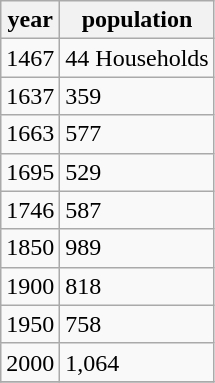<table class="wikitable">
<tr>
<th>year</th>
<th>population</th>
</tr>
<tr>
<td>1467</td>
<td>44 Households</td>
</tr>
<tr>
<td>1637</td>
<td>359</td>
</tr>
<tr>
<td>1663</td>
<td>577</td>
</tr>
<tr>
<td>1695</td>
<td>529</td>
</tr>
<tr>
<td>1746</td>
<td>587</td>
</tr>
<tr>
<td>1850</td>
<td>989</td>
</tr>
<tr>
<td>1900</td>
<td>818</td>
</tr>
<tr>
<td>1950</td>
<td>758</td>
</tr>
<tr>
<td>2000</td>
<td>1,064</td>
</tr>
<tr>
</tr>
</table>
